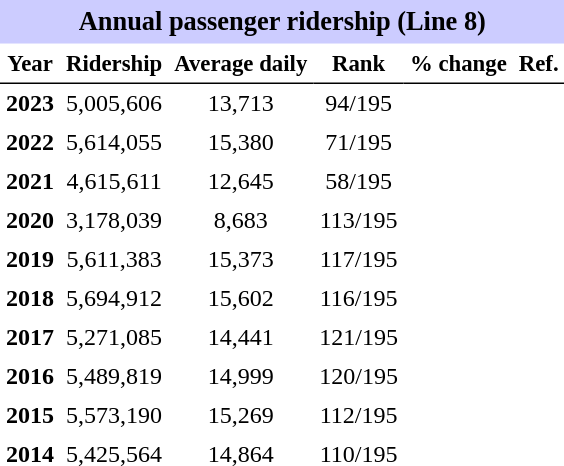<table class="toccolours" cellpadding="4" cellspacing="0" style="text-align:right;">
<tr>
<th colspan="6"  style="background-color:#ccf; background-color:#ccf; font-size:110%; text-align:center;">Annual passenger ridership (Line 8)</th>
</tr>
<tr style="font-size:95%; text-align:center">
<th style="border-bottom:1px solid black">Year</th>
<th style="border-bottom:1px solid black">Ridership</th>
<th style="border-bottom:1px solid black">Average daily</th>
<th style="border-bottom:1px solid black">Rank</th>
<th style="border-bottom:1px solid black">% change</th>
<th style="border-bottom:1px solid black">Ref.</th>
</tr>
<tr style="text-align:center;">
<td><strong>2023</strong></td>
<td>5,005,606</td>
<td>13,713</td>
<td>94/195</td>
<td></td>
<td></td>
</tr>
<tr style="text-align:center;">
<td><strong>2022</strong></td>
<td>5,614,055</td>
<td>15,380</td>
<td>71/195</td>
<td></td>
<td></td>
</tr>
<tr style="text-align:center;">
<td><strong>2021</strong></td>
<td>4,615,611</td>
<td>12,645</td>
<td>58/195</td>
<td></td>
<td></td>
</tr>
<tr style="text-align:center;">
<td><strong>2020</strong></td>
<td>3,178,039</td>
<td>8,683</td>
<td>113/195</td>
<td></td>
<td></td>
</tr>
<tr style="text-align:center;">
<td><strong>2019</strong></td>
<td>5,611,383</td>
<td>15,373</td>
<td>117/195</td>
<td></td>
<td></td>
</tr>
<tr style="text-align:center;">
<td><strong>2018</strong></td>
<td>5,694,912</td>
<td>15,602</td>
<td>116/195</td>
<td></td>
<td></td>
</tr>
<tr style="text-align:center;">
<td><strong>2017</strong></td>
<td>5,271,085</td>
<td>14,441</td>
<td>121/195</td>
<td></td>
<td></td>
</tr>
<tr style="text-align:center;">
<td><strong>2016</strong></td>
<td>5,489,819</td>
<td>14,999</td>
<td>120/195</td>
<td></td>
<td></td>
</tr>
<tr style="text-align:center;">
<td><strong>2015</strong></td>
<td>5,573,190</td>
<td>15,269</td>
<td>112/195</td>
<td></td>
<td></td>
</tr>
<tr style="text-align:center;">
<td><strong>2014</strong></td>
<td>5,425,564</td>
<td>14,864</td>
<td>110/195</td>
<td></td>
<td></td>
</tr>
</table>
